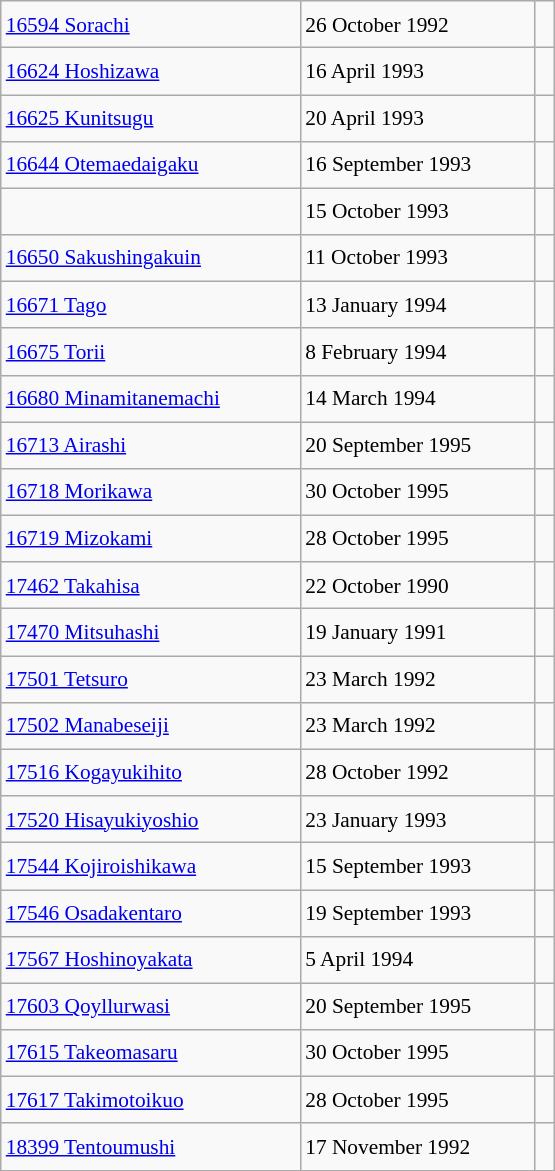<table class="wikitable" style="font-size: 89%; float: left; width: 26em; margin-right: 1em; line-height: 1.65em">
<tr>
<td><a href='#'>16594 Sorachi</a></td>
<td>26 October 1992</td>
<td><small></small> </td>
</tr>
<tr>
<td><a href='#'>16624 Hoshizawa</a></td>
<td>16 April 1993</td>
<td><small></small> </td>
</tr>
<tr>
<td><a href='#'>16625 Kunitsugu</a></td>
<td>20 April 1993</td>
<td><small></small> </td>
</tr>
<tr>
<td><a href='#'>16644 Otemaedaigaku</a></td>
<td>16 September 1993</td>
<td><small></small> </td>
</tr>
<tr>
<td></td>
<td>15 October 1993</td>
<td><small></small> </td>
</tr>
<tr>
<td><a href='#'>16650 Sakushingakuin</a></td>
<td>11 October 1993</td>
<td><small></small> </td>
</tr>
<tr>
<td><a href='#'>16671 Tago</a></td>
<td>13 January 1994</td>
<td><small></small> </td>
</tr>
<tr>
<td><a href='#'>16675 Torii</a></td>
<td>8 February 1994</td>
<td><small></small> </td>
</tr>
<tr>
<td><a href='#'>16680 Minamitanemachi</a></td>
<td>14 March 1994</td>
<td><small></small> </td>
</tr>
<tr>
<td><a href='#'>16713 Airashi</a></td>
<td>20 September 1995</td>
<td><small></small> </td>
</tr>
<tr>
<td><a href='#'>16718 Morikawa</a></td>
<td>30 October 1995</td>
<td><small></small> </td>
</tr>
<tr>
<td><a href='#'>16719 Mizokami</a></td>
<td>28 October 1995</td>
<td><small></small> </td>
</tr>
<tr>
<td><a href='#'>17462 Takahisa</a></td>
<td>22 October 1990</td>
<td><small></small> </td>
</tr>
<tr>
<td><a href='#'>17470 Mitsuhashi</a></td>
<td>19 January 1991</td>
<td><small></small> </td>
</tr>
<tr>
<td><a href='#'>17501 Tetsuro</a></td>
<td>23 March 1992</td>
<td><small></small> </td>
</tr>
<tr>
<td><a href='#'>17502 Manabeseiji</a></td>
<td>23 March 1992</td>
<td><small></small> </td>
</tr>
<tr>
<td><a href='#'>17516 Kogayukihito</a></td>
<td>28 October 1992</td>
<td><small></small> </td>
</tr>
<tr>
<td><a href='#'>17520 Hisayukiyoshio</a></td>
<td>23 January 1993</td>
<td><small></small> </td>
</tr>
<tr>
<td><a href='#'>17544 Kojiroishikawa</a></td>
<td>15 September 1993</td>
<td><small></small> </td>
</tr>
<tr>
<td><a href='#'>17546 Osadakentaro</a></td>
<td>19 September 1993</td>
<td><small></small> </td>
</tr>
<tr>
<td><a href='#'>17567 Hoshinoyakata</a></td>
<td>5 April 1994</td>
<td><small></small> </td>
</tr>
<tr>
<td><a href='#'>17603 Qoyllurwasi</a></td>
<td>20 September 1995</td>
<td><small></small> </td>
</tr>
<tr>
<td><a href='#'>17615 Takeomasaru</a></td>
<td>30 October 1995</td>
<td><small></small> </td>
</tr>
<tr>
<td><a href='#'>17617 Takimotoikuo</a></td>
<td>28 October 1995</td>
<td><small></small> </td>
</tr>
<tr>
<td><a href='#'>18399 Tentoumushi</a></td>
<td>17 November 1992</td>
<td><small></small> </td>
</tr>
</table>
